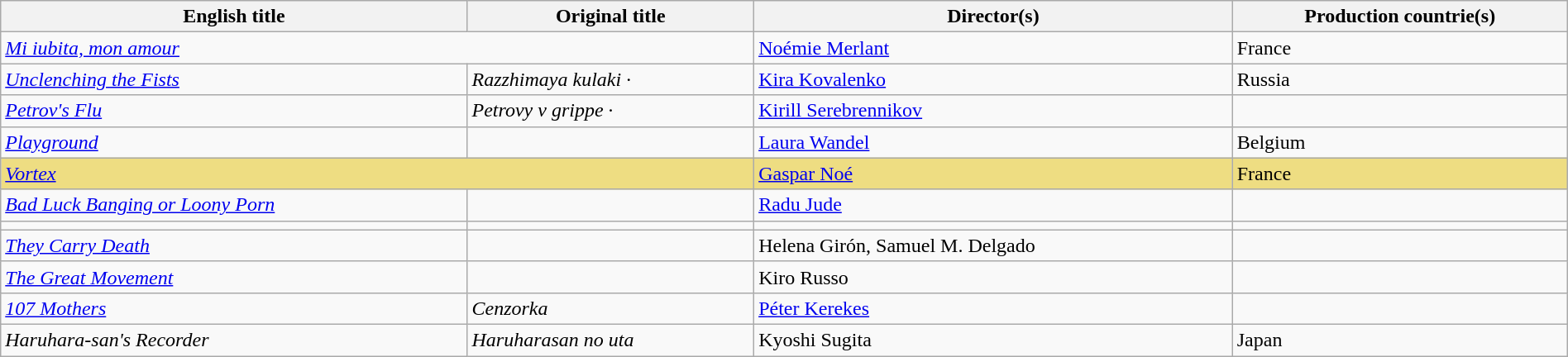<table class="sortable wikitable" style="width:100%; margin-bottom:4px" cellpadding="5">
<tr>
<th scope="col">English title</th>
<th scope="col">Original title</th>
<th scope="col">Director(s)</th>
<th scope="col">Production countrie(s)</th>
</tr>
<tr>
<td colspan = "2"><em><a href='#'>Mi iubita, mon amour</a></em></td>
<td><a href='#'>Noémie Merlant</a></td>
<td>France</td>
</tr>
<tr>
<td><em><a href='#'>Unclenching the Fists</a></em></td>
<td><em>Razzhimaya kulaki</em> · </td>
<td><a href='#'>Kira Kovalenko</a></td>
<td>Russia</td>
</tr>
<tr>
<td><em><a href='#'>Petrov's Flu</a></em></td>
<td><em>Petrovy v grippe</em> · </td>
<td><a href='#'>Kirill Serebrennikov</a></td>
<td></td>
</tr>
<tr>
<td><em><a href='#'>Playground</a></em></td>
<td></td>
<td><a href='#'>Laura Wandel</a></td>
<td>Belgium</td>
</tr>
<tr style="background:#EEDD82">
<td colspan = "2"><em><a href='#'>Vortex</a></em></td>
<td><a href='#'>Gaspar Noé</a></td>
<td>France</td>
</tr>
<tr>
<td><em><a href='#'>Bad Luck Banging or Loony Porn</a></em></td>
<td></td>
<td><a href='#'>Radu Jude</a></td>
<td></td>
</tr>
<tr>
<td><em></em></td>
<td></td>
<td></td>
<td></td>
</tr>
<tr>
<td><em><a href='#'>They Carry Death</a></em></td>
<td></td>
<td>Helena Girón, Samuel M. Delgado</td>
<td></td>
</tr>
<tr>
<td><em><a href='#'>The Great Movement</a></em></td>
<td></td>
<td>Kiro Russo</td>
<td></td>
</tr>
<tr>
<td><em><a href='#'>107 Mothers</a></em></td>
<td><em>Cenzorka</em></td>
<td><a href='#'>Péter Kerekes</a></td>
<td></td>
</tr>
<tr>
<td><em>Haruhara-san's Recorder</em></td>
<td><em>Haruharasan no uta</em></td>
<td>Kyoshi Sugita</td>
<td>Japan</td>
</tr>
</table>
